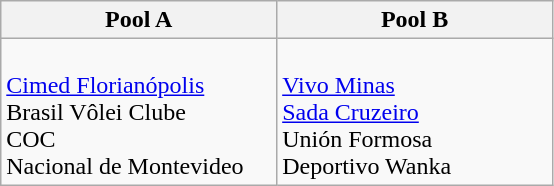<table class="wikitable">
<tr>
<th width=45%>Pool A</th>
<th width=45%>Pool B</th>
</tr>
<tr>
<td><br> <a href='#'>Cimed Florianópolis</a><br>
 Brasil Vôlei Clube<br>
 COC<br>
 Nacional de Montevideo</td>
<td><br> <a href='#'>Vivo Minas</a><br>
 <a href='#'>Sada Cruzeiro</a><br>
 Unión Formosa<br>
 Deportivo Wanka</td>
</tr>
</table>
